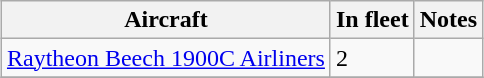<table class="wikitable" style="margin:1em auto;">
<tr>
<th>Aircraft</th>
<th>In fleet</th>
<th>Notes</th>
</tr>
<tr>
<td><a href='#'>Raytheon Beech 1900C Airliners</a></td>
<td>2</td>
<td></td>
</tr>
<tr>
</tr>
</table>
